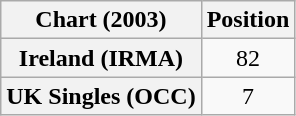<table class="wikitable plainrowheaders" style="text-align:center">
<tr>
<th scope="col">Chart (2003)</th>
<th scope="col">Position</th>
</tr>
<tr>
<th scope="row">Ireland (IRMA)</th>
<td>82</td>
</tr>
<tr>
<th scope="row">UK Singles (OCC)</th>
<td>7</td>
</tr>
</table>
